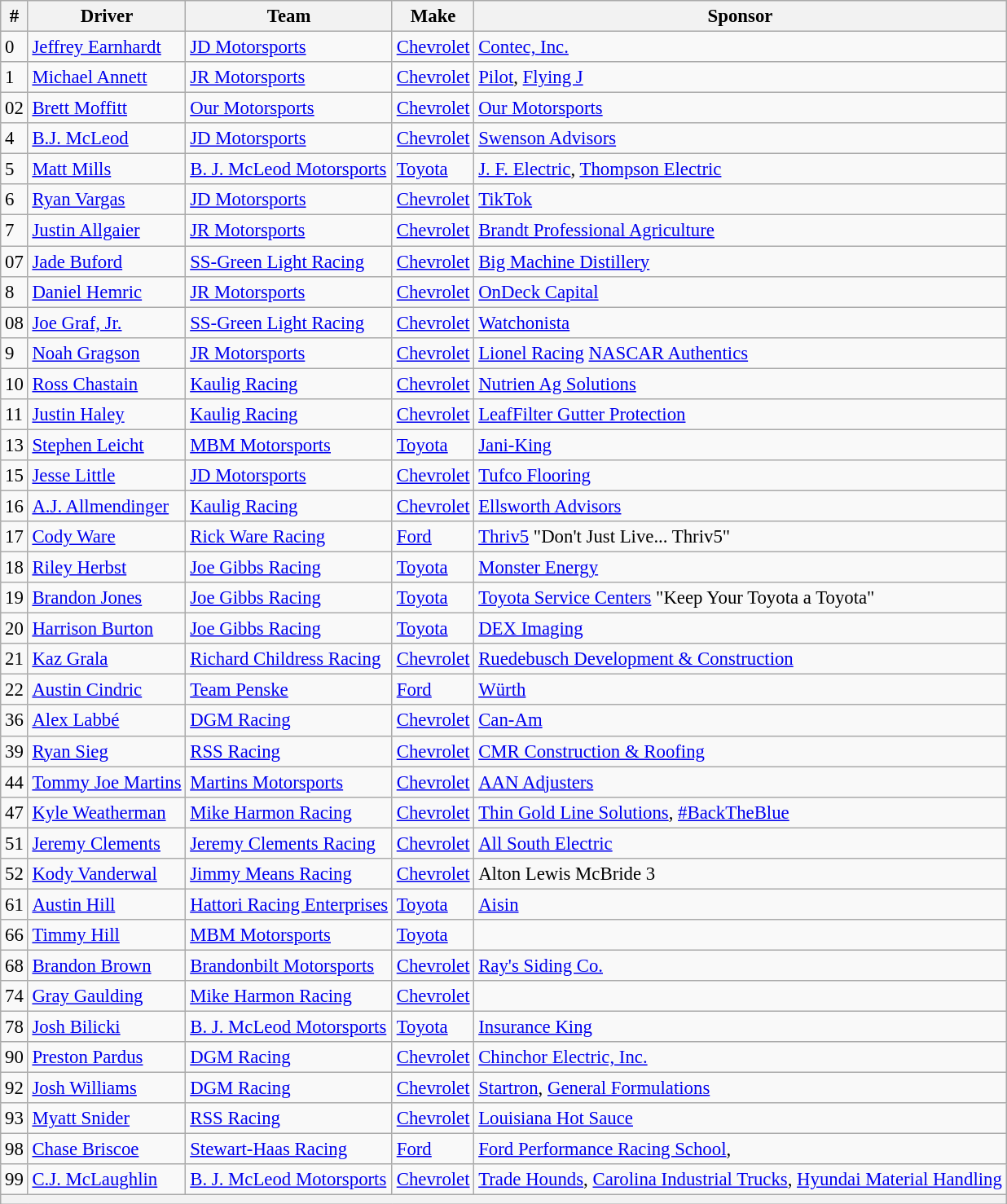<table class="wikitable" style="font-size:95%">
<tr>
<th>#</th>
<th>Driver</th>
<th>Team</th>
<th>Make</th>
<th>Sponsor</th>
</tr>
<tr>
<td>0</td>
<td><a href='#'>Jeffrey Earnhardt</a></td>
<td><a href='#'>JD Motorsports</a></td>
<td><a href='#'>Chevrolet</a></td>
<td><a href='#'>Contec, Inc.</a></td>
</tr>
<tr>
<td>1</td>
<td><a href='#'>Michael Annett</a></td>
<td><a href='#'>JR Motorsports</a></td>
<td><a href='#'>Chevrolet</a></td>
<td><a href='#'>Pilot</a>, <a href='#'>Flying J</a></td>
</tr>
<tr>
<td>02</td>
<td><a href='#'>Brett Moffitt</a></td>
<td><a href='#'>Our Motorsports</a></td>
<td><a href='#'>Chevrolet</a></td>
<td><a href='#'>Our Motorsports</a></td>
</tr>
<tr>
<td>4</td>
<td><a href='#'>B.J. McLeod</a></td>
<td><a href='#'>JD Motorsports</a></td>
<td><a href='#'>Chevrolet</a></td>
<td><a href='#'>Swenson Advisors</a></td>
</tr>
<tr>
<td>5</td>
<td><a href='#'>Matt Mills</a></td>
<td><a href='#'>B. J. McLeod Motorsports</a></td>
<td><a href='#'>Toyota</a></td>
<td><a href='#'>J. F. Electric</a>, <a href='#'>Thompson Electric</a></td>
</tr>
<tr>
<td>6</td>
<td><a href='#'>Ryan Vargas</a></td>
<td><a href='#'>JD Motorsports</a></td>
<td><a href='#'>Chevrolet</a></td>
<td><a href='#'>TikTok</a></td>
</tr>
<tr>
<td>7</td>
<td><a href='#'>Justin Allgaier</a></td>
<td><a href='#'>JR Motorsports</a></td>
<td><a href='#'>Chevrolet</a></td>
<td><a href='#'>Brandt Professional Agriculture</a></td>
</tr>
<tr>
<td>07</td>
<td><a href='#'>Jade Buford</a></td>
<td><a href='#'>SS-Green Light Racing</a></td>
<td><a href='#'>Chevrolet</a></td>
<td><a href='#'>Big Machine Distillery</a></td>
</tr>
<tr>
<td>8</td>
<td><a href='#'>Daniel Hemric</a></td>
<td><a href='#'>JR Motorsports</a></td>
<td><a href='#'>Chevrolet</a></td>
<td><a href='#'>OnDeck Capital</a></td>
</tr>
<tr>
<td>08</td>
<td><a href='#'>Joe Graf, Jr.</a></td>
<td><a href='#'>SS-Green Light Racing</a></td>
<td><a href='#'>Chevrolet</a></td>
<td><a href='#'>Watchonista</a></td>
</tr>
<tr>
<td>9</td>
<td><a href='#'>Noah Gragson</a></td>
<td><a href='#'>JR Motorsports</a></td>
<td><a href='#'>Chevrolet</a></td>
<td><a href='#'>Lionel Racing</a> <a href='#'>NASCAR Authentics</a></td>
</tr>
<tr>
<td>10</td>
<td><a href='#'>Ross Chastain</a></td>
<td><a href='#'>Kaulig Racing</a></td>
<td><a href='#'>Chevrolet</a></td>
<td><a href='#'>Nutrien Ag Solutions</a></td>
</tr>
<tr>
<td>11</td>
<td><a href='#'>Justin Haley</a></td>
<td><a href='#'>Kaulig Racing</a></td>
<td><a href='#'>Chevrolet</a></td>
<td><a href='#'>LeafFilter Gutter Protection</a></td>
</tr>
<tr>
<td>13</td>
<td><a href='#'>Stephen Leicht</a></td>
<td><a href='#'>MBM Motorsports</a></td>
<td><a href='#'>Toyota</a></td>
<td><a href='#'>Jani-King</a></td>
</tr>
<tr>
<td>15</td>
<td><a href='#'>Jesse Little</a></td>
<td><a href='#'>JD Motorsports</a></td>
<td><a href='#'>Chevrolet</a></td>
<td><a href='#'>Tufco Flooring</a></td>
</tr>
<tr>
<td>16</td>
<td><a href='#'>A.J. Allmendinger</a></td>
<td><a href='#'>Kaulig Racing</a></td>
<td><a href='#'>Chevrolet</a></td>
<td><a href='#'>Ellsworth Advisors</a></td>
</tr>
<tr>
<td>17</td>
<td><a href='#'>Cody Ware</a></td>
<td><a href='#'>Rick Ware Racing</a></td>
<td><a href='#'>Ford</a></td>
<td><a href='#'>Thriv5</a> "Don't Just Live... Thriv5"</td>
</tr>
<tr>
<td>18</td>
<td><a href='#'>Riley Herbst</a></td>
<td><a href='#'>Joe Gibbs Racing</a></td>
<td><a href='#'>Toyota</a></td>
<td><a href='#'>Monster Energy</a></td>
</tr>
<tr>
<td>19</td>
<td><a href='#'>Brandon Jones</a></td>
<td><a href='#'>Joe Gibbs Racing</a></td>
<td><a href='#'>Toyota</a></td>
<td><a href='#'>Toyota Service Centers</a> "Keep Your Toyota a Toyota"</td>
</tr>
<tr>
<td>20</td>
<td><a href='#'>Harrison Burton</a></td>
<td><a href='#'>Joe Gibbs Racing</a></td>
<td><a href='#'>Toyota</a></td>
<td><a href='#'>DEX Imaging</a></td>
</tr>
<tr>
<td>21</td>
<td><a href='#'>Kaz Grala</a></td>
<td><a href='#'>Richard Childress Racing</a></td>
<td><a href='#'>Chevrolet</a></td>
<td><a href='#'>Ruedebusch Development & Construction</a></td>
</tr>
<tr>
<td>22</td>
<td><a href='#'>Austin Cindric</a></td>
<td><a href='#'>Team Penske</a></td>
<td><a href='#'>Ford</a></td>
<td><a href='#'>Würth</a></td>
</tr>
<tr>
<td>36</td>
<td><a href='#'>Alex Labbé</a></td>
<td><a href='#'>DGM Racing</a></td>
<td><a href='#'>Chevrolet</a></td>
<td><a href='#'>Can-Am</a></td>
</tr>
<tr>
<td>39</td>
<td><a href='#'>Ryan Sieg</a></td>
<td><a href='#'>RSS Racing</a></td>
<td><a href='#'>Chevrolet</a></td>
<td><a href='#'>CMR Construction & Roofing</a></td>
</tr>
<tr>
<td>44</td>
<td><a href='#'>Tommy Joe Martins</a></td>
<td><a href='#'>Martins Motorsports</a></td>
<td><a href='#'>Chevrolet</a></td>
<td><a href='#'>AAN Adjusters</a></td>
</tr>
<tr>
<td>47</td>
<td><a href='#'>Kyle Weatherman</a></td>
<td><a href='#'>Mike Harmon Racing</a></td>
<td><a href='#'>Chevrolet</a></td>
<td><a href='#'>Thin Gold Line Solutions</a>, <a href='#'>#BackTheBlue</a></td>
</tr>
<tr>
<td>51</td>
<td><a href='#'>Jeremy Clements</a></td>
<td><a href='#'>Jeremy Clements Racing</a></td>
<td><a href='#'>Chevrolet</a></td>
<td><a href='#'>All South Electric</a></td>
</tr>
<tr>
<td>52</td>
<td><a href='#'>Kody Vanderwal</a></td>
<td><a href='#'>Jimmy Means Racing</a></td>
<td><a href='#'>Chevrolet</a></td>
<td>Alton Lewis McBride 3</td>
</tr>
<tr>
<td>61</td>
<td><a href='#'>Austin Hill</a></td>
<td><a href='#'>Hattori Racing Enterprises</a></td>
<td><a href='#'>Toyota</a></td>
<td><a href='#'>Aisin</a></td>
</tr>
<tr>
<td>66</td>
<td><a href='#'>Timmy Hill</a></td>
<td><a href='#'>MBM Motorsports</a></td>
<td><a href='#'>Toyota</a></td>
<td></td>
</tr>
<tr>
<td>68</td>
<td><a href='#'>Brandon Brown</a></td>
<td><a href='#'>Brandonbilt Motorsports</a></td>
<td><a href='#'>Chevrolet</a></td>
<td><a href='#'>Ray's Siding Co.</a></td>
</tr>
<tr>
<td>74</td>
<td><a href='#'>Gray Gaulding</a></td>
<td><a href='#'>Mike Harmon Racing</a></td>
<td><a href='#'>Chevrolet</a></td>
<td></td>
</tr>
<tr>
<td>78</td>
<td><a href='#'>Josh Bilicki</a></td>
<td><a href='#'>B. J. McLeod Motorsports</a></td>
<td><a href='#'>Toyota</a></td>
<td><a href='#'>Insurance King</a></td>
</tr>
<tr>
<td>90</td>
<td><a href='#'>Preston Pardus</a></td>
<td><a href='#'>DGM Racing</a></td>
<td><a href='#'>Chevrolet</a></td>
<td><a href='#'>Chinchor Electric, Inc.</a></td>
</tr>
<tr>
<td>92</td>
<td><a href='#'>Josh Williams</a></td>
<td><a href='#'>DGM Racing</a></td>
<td><a href='#'>Chevrolet</a></td>
<td><a href='#'>Startron</a>, <a href='#'>General Formulations</a></td>
</tr>
<tr>
<td>93</td>
<td><a href='#'>Myatt Snider</a></td>
<td><a href='#'>RSS Racing</a></td>
<td><a href='#'>Chevrolet</a></td>
<td><a href='#'>Louisiana Hot Sauce</a></td>
</tr>
<tr>
<td>98</td>
<td><a href='#'>Chase Briscoe</a></td>
<td><a href='#'>Stewart-Haas Racing</a></td>
<td><a href='#'>Ford</a></td>
<td><a href='#'>Ford Performance Racing School</a>, </td>
</tr>
<tr>
<td>99</td>
<td><a href='#'>C.J. McLaughlin</a></td>
<td><a href='#'>B. J. McLeod Motorsports</a></td>
<td><a href='#'>Chevrolet</a></td>
<td><a href='#'>Trade Hounds</a>, <a href='#'>Carolina Industrial Trucks</a>, <a href='#'>Hyundai Material Handling</a></td>
</tr>
<tr>
<th colspan="5"></th>
</tr>
</table>
